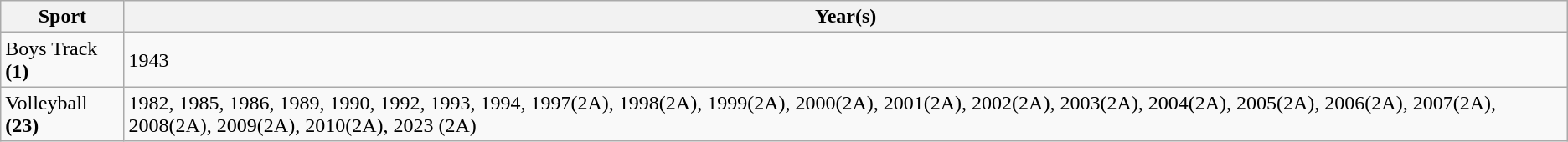<table class="wikitable">
<tr>
<th>Sport</th>
<th>Year(s)</th>
</tr>
<tr>
<td>Boys Track <strong>(1)</strong></td>
<td>1943</td>
</tr>
<tr>
<td>Volleyball <strong>(23)</strong></td>
<td>1982, 1985, 1986, 1989, 1990, 1992, 1993, 1994, 1997(2A), 1998(2A), 1999(2A), 2000(2A), 2001(2A), 2002(2A), 2003(2A), 2004(2A), 2005(2A), 2006(2A), 2007(2A), 2008(2A), 2009(2A), 2010(2A), 2023 (2A)</td>
</tr>
</table>
